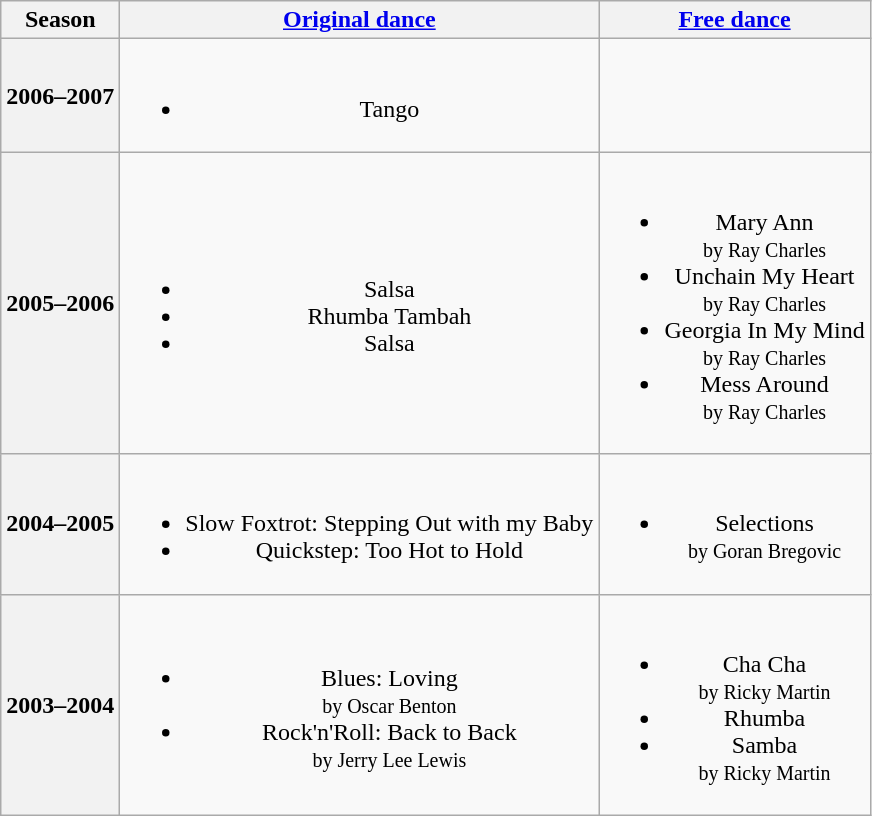<table class=wikitable style=text-align:center>
<tr>
<th>Season</th>
<th><a href='#'>Original dance</a></th>
<th><a href='#'>Free dance</a></th>
</tr>
<tr>
<th>2006–2007 <br> </th>
<td><br><ul><li>Tango</li></ul></td>
<td></td>
</tr>
<tr>
<th>2005–2006 <br> </th>
<td><br><ul><li>Salsa</li><li>Rhumba Tambah</li><li>Salsa</li></ul></td>
<td><br><ul><li>Mary Ann <br><small> by Ray Charles </small></li><li>Unchain My Heart <br><small> by Ray Charles </small></li><li>Georgia In My Mind <br><small> by Ray Charles </small></li><li>Mess Around <br><small> by Ray Charles </small></li></ul></td>
</tr>
<tr>
<th>2004–2005 <br> </th>
<td><br><ul><li>Slow Foxtrot: Stepping Out with my Baby</li><li>Quickstep: Too Hot to Hold</li></ul></td>
<td><br><ul><li>Selections <br><small> by Goran Bregovic </small></li></ul></td>
</tr>
<tr>
<th>2003–2004 <br> </th>
<td><br><ul><li>Blues: Loving <br><small> by Oscar Benton </small></li><li>Rock'n'Roll: Back to Back <br><small> by Jerry Lee Lewis </small></li></ul></td>
<td><br><ul><li>Cha Cha <br><small> by Ricky Martin </small></li><li>Rhumba</li><li>Samba <br><small> by Ricky Martin </small></li></ul></td>
</tr>
</table>
